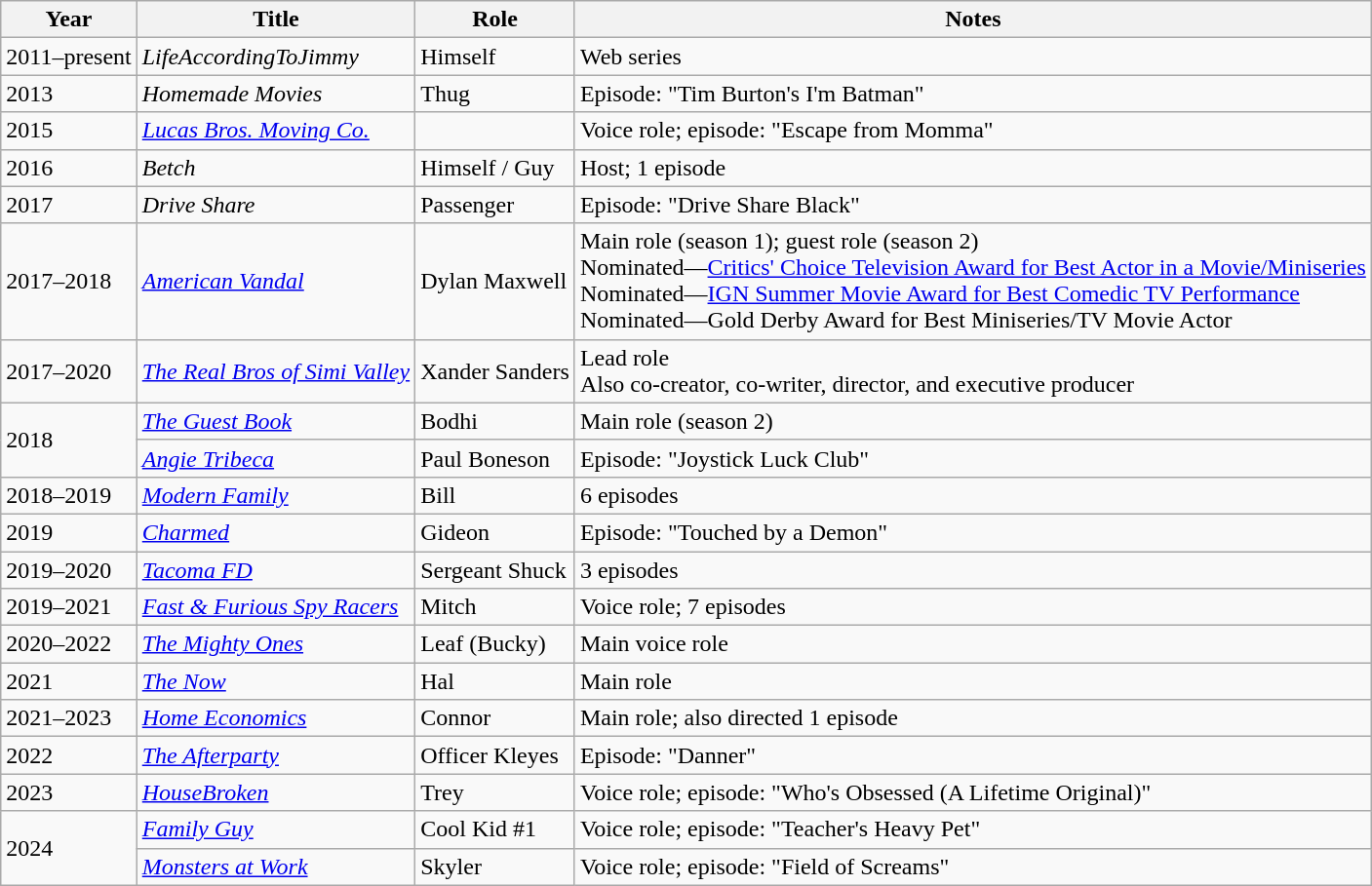<table class="wikitable">
<tr>
<th>Year</th>
<th>Title</th>
<th>Role</th>
<th>Notes</th>
</tr>
<tr>
<td>2011–present</td>
<td><em>LifeAccordingToJimmy</em></td>
<td>Himself</td>
<td>Web series</td>
</tr>
<tr>
<td>2013</td>
<td><em>Homemade Movies</em></td>
<td>Thug</td>
<td>Episode: "Tim Burton's I'm Batman"</td>
</tr>
<tr>
<td>2015</td>
<td><em><a href='#'>Lucas Bros. Moving Co.</a></em></td>
<td></td>
<td>Voice role; episode: "Escape from Momma"</td>
</tr>
<tr>
<td>2016</td>
<td><em>Betch</em></td>
<td>Himself / Guy</td>
<td>Host; 1 episode</td>
</tr>
<tr>
<td>2017</td>
<td><em>Drive Share</em></td>
<td>Passenger</td>
<td>Episode: "Drive Share Black"</td>
</tr>
<tr>
<td>2017–2018</td>
<td><em><a href='#'>American Vandal</a></em></td>
<td>Dylan Maxwell</td>
<td>Main role (season 1); guest role (season 2)<br>Nominated—<a href='#'>Critics' Choice Television Award for Best Actor in a Movie/Miniseries</a><br>Nominated—<a href='#'>IGN Summer Movie Award for Best Comedic TV Performance</a><br>Nominated—Gold Derby Award for Best Miniseries/TV Movie Actor</td>
</tr>
<tr>
<td>2017–2020</td>
<td><em><a href='#'>The Real Bros of Simi Valley</a></em></td>
<td>Xander Sanders</td>
<td>Lead role<br>Also co-creator, co-writer, director, and executive producer</td>
</tr>
<tr>
<td rowspan="2">2018</td>
<td><em><a href='#'>The Guest Book</a></em></td>
<td>Bodhi</td>
<td>Main role (season 2)</td>
</tr>
<tr>
<td><em><a href='#'>Angie Tribeca</a></em></td>
<td>Paul Boneson</td>
<td>Episode: "Joystick Luck Club"</td>
</tr>
<tr>
<td>2018–2019</td>
<td><em><a href='#'>Modern Family</a></em></td>
<td>Bill</td>
<td>6 episodes</td>
</tr>
<tr>
<td>2019</td>
<td><em><a href='#'>Charmed</a></em></td>
<td>Gideon</td>
<td>Episode: "Touched by a Demon"</td>
</tr>
<tr>
<td>2019–2020</td>
<td><em><a href='#'>Tacoma FD</a></em></td>
<td>Sergeant Shuck</td>
<td>3 episodes</td>
</tr>
<tr>
<td>2019–2021</td>
<td><em><a href='#'>Fast & Furious Spy Racers</a></em></td>
<td>Mitch</td>
<td>Voice role; 7 episodes</td>
</tr>
<tr>
<td>2020–2022</td>
<td><em><a href='#'>The Mighty Ones</a></em></td>
<td>Leaf (Bucky)</td>
<td>Main voice role</td>
</tr>
<tr>
<td>2021</td>
<td><em><a href='#'>The Now</a></em></td>
<td>Hal</td>
<td>Main role</td>
</tr>
<tr>
<td>2021–2023</td>
<td><em><a href='#'>Home Economics</a></em></td>
<td>Connor</td>
<td>Main role; also directed 1 episode</td>
</tr>
<tr>
<td>2022</td>
<td><em><a href='#'>The Afterparty</a></em></td>
<td>Officer Kleyes</td>
<td>Episode: "Danner"</td>
</tr>
<tr>
<td>2023</td>
<td><em><a href='#'>HouseBroken</a></em></td>
<td>Trey</td>
<td>Voice role; episode: "Who's Obsessed (A Lifetime Original)"</td>
</tr>
<tr>
<td rowspan="2">2024</td>
<td><em><a href='#'>Family Guy</a></em></td>
<td>Cool Kid #1</td>
<td>Voice role; episode: "Teacher's Heavy Pet"</td>
</tr>
<tr>
<td><em><a href='#'>Monsters at Work</a></em></td>
<td>Skyler</td>
<td>Voice role; episode: "Field of Screams"</td>
</tr>
</table>
